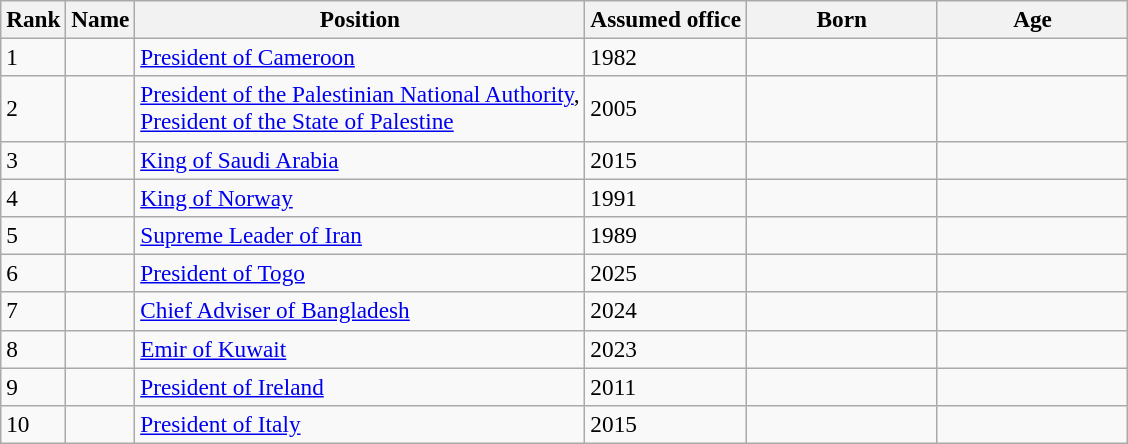<table class="wikitable sortable" style="font-size:97%">
<tr>
<th>Rank</th>
<th>Name</th>
<th>Position</th>
<th>Assumed office</th>
<th width=120>Born</th>
<th width=120>Age</th>
</tr>
<tr>
<td>1</td>
<td></td>
<td><a href='#'>President of Cameroon</a></td>
<td>1982</td>
<td></td>
<td></td>
</tr>
<tr>
<td>2</td>
<td></td>
<td><a href='#'>President of the Palestinian National Authority</a>,<br><a href='#'>President of the State of Palestine</a></td>
<td>2005</td>
<td></td>
<td></td>
</tr>
<tr>
<td>3</td>
<td></td>
<td><a href='#'>King of Saudi Arabia</a></td>
<td>2015</td>
<td></td>
<td></td>
</tr>
<tr>
<td>4</td>
<td></td>
<td><a href='#'>King of Norway</a></td>
<td>1991</td>
<td></td>
<td></td>
</tr>
<tr>
<td>5</td>
<td></td>
<td><a href='#'>Supreme Leader of Iran</a></td>
<td>1989</td>
<td></td>
<td></td>
</tr>
<tr>
<td>6</td>
<td {{sortname></td>
<td><a href='#'>President of Togo</a></td>
<td>2025</td>
<td></td>
<td></td>
</tr>
<tr>
<td>7</td>
<td></td>
<td><a href='#'>Chief Adviser of Bangladesh</a></td>
<td>2024</td>
<td></td>
<td></td>
</tr>
<tr>
<td>8</td>
<td></td>
<td><a href='#'>Emir of Kuwait</a></td>
<td>2023</td>
<td></td>
<td></td>
</tr>
<tr>
<td>9</td>
<td></td>
<td><a href='#'>President of Ireland</a></td>
<td>2011</td>
<td></td>
<td></td>
</tr>
<tr>
<td>10</td>
<td></td>
<td><a href='#'>President of Italy</a></td>
<td>2015</td>
<td></td>
<td><br></td>
</tr>
</table>
